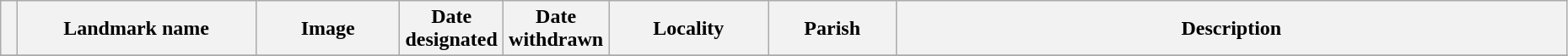<table class="wikitable" style="width:98%">
<tr>
<th scope="col" width="1%"></th>
<th scope="col" width="15%">Landmark name</th>
<th scope="col" width="9%" class="unsortable">Image</th>
<th scope="col" date width="6%">Date designated</th>
<th scope="col" date width="6%">Date withdrawn</th>
<th scope="col" width="10%">Locality</th>
<th scope="col" width="8%">Parish</th>
<th scope="col" width="42%" class="unsortable">Description</th>
</tr>
<tr }>
</tr>
</table>
